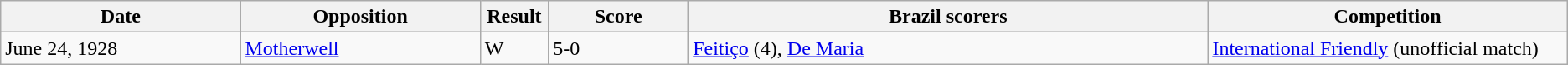<table class="wikitable" style="text-align: left;">
<tr>
<th width=12%>Date</th>
<th width=12%>Opposition</th>
<th width=1%>Result</th>
<th width=7%>Score</th>
<th width=26%>Brazil scorers</th>
<th width=18%>Competition</th>
</tr>
<tr>
<td>June 24, 1928</td>
<td> <a href='#'>Motherwell</a></td>
<td>W</td>
<td>5-0</td>
<td><a href='#'>Feitiço</a> (4), <a href='#'>De Maria</a></td>
<td><a href='#'>International Friendly</a> (unofficial match)</td>
</tr>
</table>
